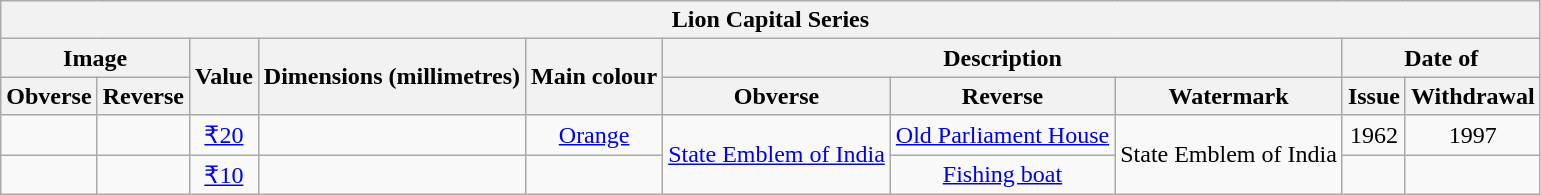<table class="wikitable" style="text-align:center">
<tr>
<th colspan="10">Lion Capital Series</th>
</tr>
<tr>
<th colspan="2">Image</th>
<th rowspan="2">Value</th>
<th rowspan="2">Dimensions (millimetres)</th>
<th rowspan="2">Main colour</th>
<th colspan="3">Description</th>
<th colspan="2">Date of</th>
</tr>
<tr>
<th>Obverse</th>
<th>Reverse</th>
<th>Obverse</th>
<th>Reverse</th>
<th>Watermark</th>
<th>Issue</th>
<th>Withdrawal</th>
</tr>
<tr>
<td></td>
<td></td>
<td style="text-align:center"><a href='#'>₹20</a></td>
<td></td>
<td><a href='#'>Orange</a></td>
<td rowspan="2"><a href='#'>State Emblem of India</a></td>
<td><a href='#'>Old Parliament House</a></td>
<td rowspan="2">State Emblem of India</td>
<td>1962</td>
<td>1997</td>
</tr>
<tr>
<td></td>
<td></td>
<td style="text-align:center"><a href='#'>₹10</a></td>
<td></td>
<td></td>
<td><a href='#'>Fishing boat</a></td>
<td></td>
<td></td>
</tr>
</table>
